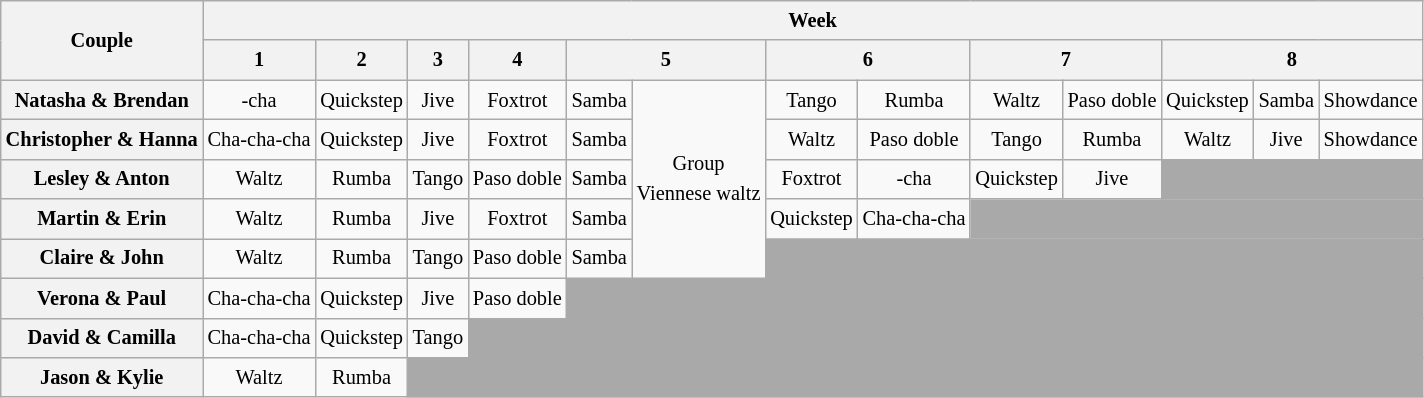<table class="wikitable unsortable" style="text-align:center; font-size:85%; line-height:20px">
<tr>
<th rowspan="2">Couple</th>
<th colspan="13">Week</th>
</tr>
<tr>
<th scope="col">1</th>
<th scope="col">2</th>
<th scope="col">3</th>
<th scope="col">4</th>
<th scope="col" colspan="2">5</th>
<th scope="col" colspan="2">6</th>
<th scope="col" colspan="2">7</th>
<th scope="col" colspan="3">8</th>
</tr>
<tr>
<th scope="row">Natasha & Brendan</th>
<td>-cha</td>
<td>Quickstep</td>
<td>Jive</td>
<td>Foxtrot</td>
<td>Samba</td>
<td rowspan="5">Group<br>Viennese waltz</td>
<td>Tango</td>
<td>Rumba</td>
<td>Waltz</td>
<td>Paso doble</td>
<td>Quickstep</td>
<td>Samba</td>
<td>Showdance</td>
</tr>
<tr>
<th scope="row">Christopher & Hanna</th>
<td>Cha-cha-cha</td>
<td>Quickstep</td>
<td>Jive</td>
<td>Foxtrot</td>
<td>Samba</td>
<td>Waltz</td>
<td>Paso doble</td>
<td>Tango</td>
<td>Rumba</td>
<td>Waltz</td>
<td>Jive</td>
<td>Showdance</td>
</tr>
<tr>
<th scope="row">Lesley & Anton</th>
<td>Waltz</td>
<td>Rumba</td>
<td>Tango</td>
<td>Paso doble</td>
<td>Samba</td>
<td>Foxtrot</td>
<td>-cha</td>
<td>Quickstep</td>
<td>Jive</td>
<td colspan="3" bgcolor="darkgray"></td>
</tr>
<tr>
<th scope="row">Martin & Erin</th>
<td>Waltz</td>
<td>Rumba</td>
<td>Jive</td>
<td>Foxtrot</td>
<td>Samba</td>
<td>Quickstep</td>
<td>Cha-cha-cha</td>
<td colspan="5" bgcolor="darkgray"></td>
</tr>
<tr>
<th scope="row">Claire & John</th>
<td>Waltz</td>
<td>Rumba</td>
<td>Tango</td>
<td>Paso doble</td>
<td>Samba</td>
<td colspan="7" bgcolor="darkgray"></td>
</tr>
<tr>
<th scope="row">Verona & Paul</th>
<td>Cha-cha-cha</td>
<td>Quickstep</td>
<td>Jive</td>
<td>Paso doble</td>
<td colspan="9" bgcolor="darkgray"></td>
</tr>
<tr>
<th scope="row">David & Camilla</th>
<td>Cha-cha-cha</td>
<td>Quickstep</td>
<td>Tango</td>
<td colspan="10" bgcolor="darkgray"></td>
</tr>
<tr>
<th scope="row">Jason & Kylie</th>
<td>Waltz</td>
<td>Rumba</td>
<td colspan="11" bgcolor="darkgray"></td>
</tr>
</table>
